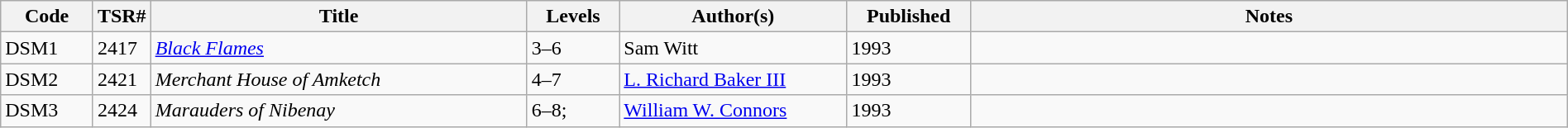<table class="wikitable" style="width: 100%">
<tr>
<th scope="col" style="width: 6%;">Code</th>
<th>TSR#</th>
<th scope="col" style="width: 25%;">Title</th>
<th scope="col" style="width: 6%;">Levels</th>
<th scope="col" style="width: 15%;">Author(s)</th>
<th scope="col" style="width: 8%;">Published</th>
<th scope="col" style="width: 40%;">Notes</th>
</tr>
<tr>
<td>DSM1</td>
<td>2417</td>
<td><em><a href='#'>Black Flames</a></em></td>
<td>3–6</td>
<td>Sam Witt</td>
<td>1993</td>
<td> </td>
</tr>
<tr>
<td>DSM2</td>
<td>2421</td>
<td><em>Merchant House of Amketch</em></td>
<td>4–7</td>
<td><a href='#'>L. Richard Baker III</a></td>
<td>1993</td>
<td> </td>
</tr>
<tr>
<td>DSM3</td>
<td>2424</td>
<td><em>Marauders of Nibenay</em></td>
<td>6–8;</td>
<td><a href='#'>William W. Connors</a></td>
<td>1993</td>
<td> </td>
</tr>
</table>
